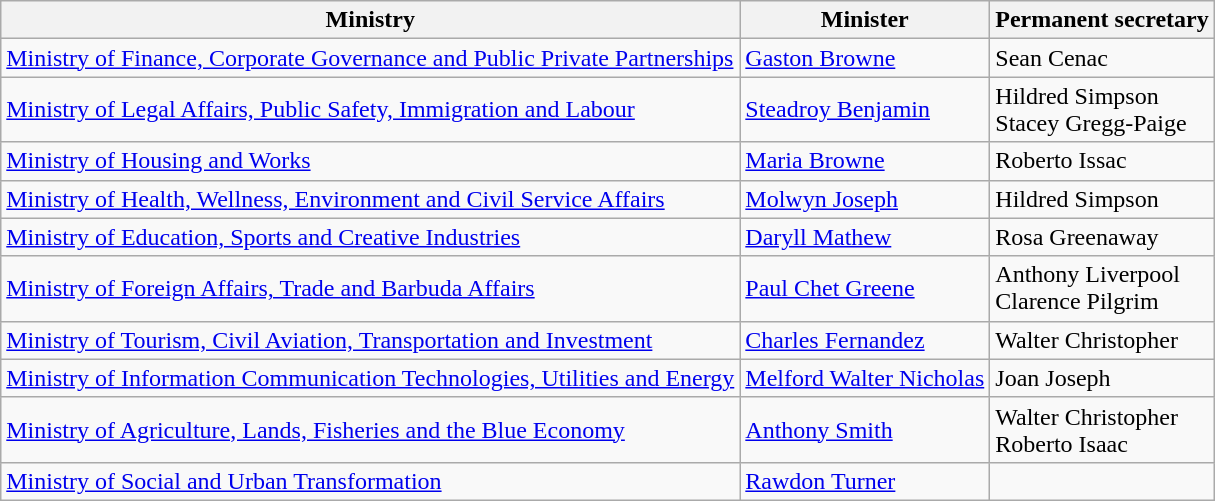<table class="wikitable">
<tr>
<th>Ministry</th>
<th>Minister</th>
<th>Permanent secretary</th>
</tr>
<tr>
<td><a href='#'>Ministry of Finance, Corporate Governance and Public Private Partnerships</a></td>
<td><a href='#'>Gaston Browne</a></td>
<td>Sean Cenac</td>
</tr>
<tr>
<td><a href='#'>Ministry of Legal Affairs, Public Safety, Immigration and Labour</a></td>
<td><a href='#'>Steadroy Benjamin</a></td>
<td>Hildred Simpson<br>Stacey Gregg-Paige</td>
</tr>
<tr>
<td><a href='#'>Ministry of Housing and Works</a></td>
<td><a href='#'>Maria Browne</a></td>
<td>Roberto Issac</td>
</tr>
<tr>
<td><a href='#'>Ministry of Health, Wellness, Environment and Civil Service Affairs</a></td>
<td><a href='#'>Molwyn Joseph</a></td>
<td>Hildred Simpson</td>
</tr>
<tr>
<td><a href='#'>Ministry of Education, Sports and Creative Industries</a></td>
<td><a href='#'>Daryll Mathew</a></td>
<td>Rosa Greenaway</td>
</tr>
<tr>
<td><a href='#'>Ministry of Foreign Affairs, Trade and Barbuda Affairs</a></td>
<td><a href='#'>Paul Chet Greene</a></td>
<td>Anthony Liverpool<br>Clarence Pilgrim</td>
</tr>
<tr>
<td><a href='#'>Ministry of Tourism, Civil Aviation, Transportation and Investment</a></td>
<td><a href='#'>Charles Fernandez</a></td>
<td>Walter Christopher</td>
</tr>
<tr>
<td><a href='#'>Ministry of Information Communication Technologies, Utilities and Energy</a></td>
<td><a href='#'>Melford Walter Nicholas</a></td>
<td>Joan Joseph</td>
</tr>
<tr>
<td><a href='#'>Ministry of Agriculture, Lands, Fisheries and the Blue Economy</a></td>
<td><a href='#'>Anthony Smith</a></td>
<td>Walter Christopher<br>Roberto Isaac</td>
</tr>
<tr>
<td><a href='#'>Ministry of Social and Urban Transformation</a></td>
<td><a href='#'>Rawdon Turner</a></td>
<td></td>
</tr>
</table>
